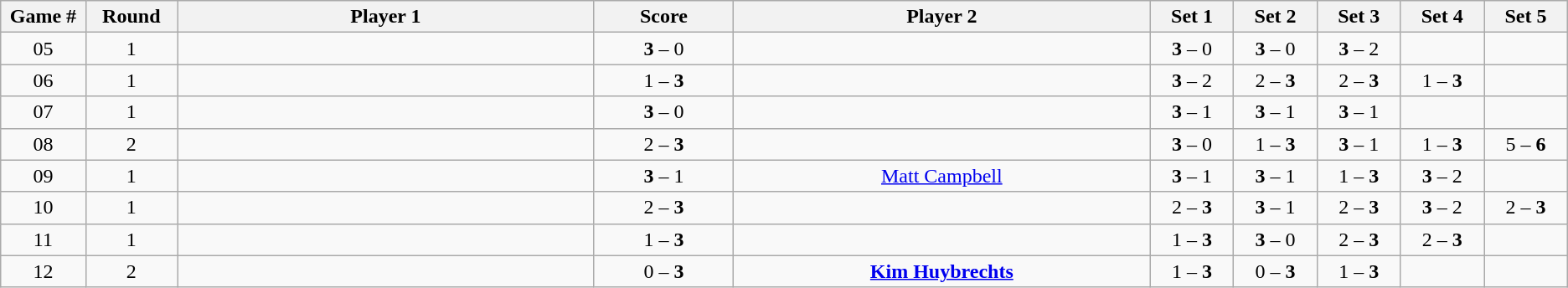<table class="wikitable">
<tr>
<th width="2%">Game #</th>
<th width="2%">Round</th>
<th width="15%">Player 1</th>
<th width="5%">Score</th>
<th width="15%">Player 2</th>
<th width="3%">Set 1</th>
<th width="3%">Set 2</th>
<th width="3%">Set 3</th>
<th width="3%">Set 4</th>
<th width="3%">Set 5</th>
</tr>
<tr style=text-align:center;">
<td>05</td>
<td>1</td>
<td></td>
<td><strong>3</strong> – 0</td>
<td></td>
<td><strong>3</strong> – 0</td>
<td><strong>3</strong> – 0</td>
<td><strong>3</strong> – 2</td>
<td></td>
<td></td>
</tr>
<tr style=text-align:center;">
<td>06</td>
<td>1</td>
<td></td>
<td>1 – <strong>3</strong></td>
<td></td>
<td><strong>3</strong> – 2</td>
<td>2 – <strong>3</strong></td>
<td>2 – <strong>3</strong></td>
<td>1 – <strong>3</strong></td>
<td></td>
</tr>
<tr style=text-align:center;">
<td>07</td>
<td>1</td>
<td></td>
<td><strong>3</strong> – 0</td>
<td></td>
<td><strong>3</strong> – 1</td>
<td><strong>3</strong> – 1</td>
<td><strong>3</strong> – 1</td>
<td></td>
<td></td>
</tr>
<tr style=text-align:center;">
<td>08</td>
<td>2</td>
<td></td>
<td>2 – <strong>3</strong></td>
<td></td>
<td><strong>3</strong> – 0</td>
<td>1 – <strong>3</strong></td>
<td><strong>3</strong> – 1</td>
<td>1 – <strong>3</strong></td>
<td>5 – <strong>6</strong></td>
</tr>
<tr style=text-align:center;">
<td>09</td>
<td>1</td>
<td></td>
<td><strong>3</strong> – 1</td>
<td><a href='#'>Matt Campbell</a> </td>
<td><strong>3</strong> – 1</td>
<td><strong>3</strong> – 1</td>
<td>1 – <strong>3</strong></td>
<td><strong>3</strong> – 2</td>
<td></td>
</tr>
<tr style=text-align:center;">
<td>10</td>
<td>1</td>
<td></td>
<td>2 – <strong>3</strong></td>
<td></td>
<td>2 – <strong>3</strong></td>
<td><strong>3</strong> – 1</td>
<td>2 – <strong>3</strong></td>
<td><strong>3</strong> – 2</td>
<td>2 – <strong>3</strong></td>
</tr>
<tr style=text-align:center;">
<td>11</td>
<td>1</td>
<td></td>
<td>1 – <strong>3</strong></td>
<td></td>
<td>1 – <strong>3</strong></td>
<td><strong>3</strong> – 0</td>
<td>2 – <strong>3</strong></td>
<td>2 – <strong>3</strong></td>
<td></td>
</tr>
<tr style=text-align:center;">
<td>12</td>
<td>2</td>
<td></td>
<td>0 – <strong>3</strong></td>
<td><strong><a href='#'>Kim Huybrechts</a></strong> </td>
<td>1 – <strong>3</strong></td>
<td>0 – <strong>3</strong></td>
<td>1 – <strong>3</strong></td>
<td></td>
<td></td>
</tr>
</table>
